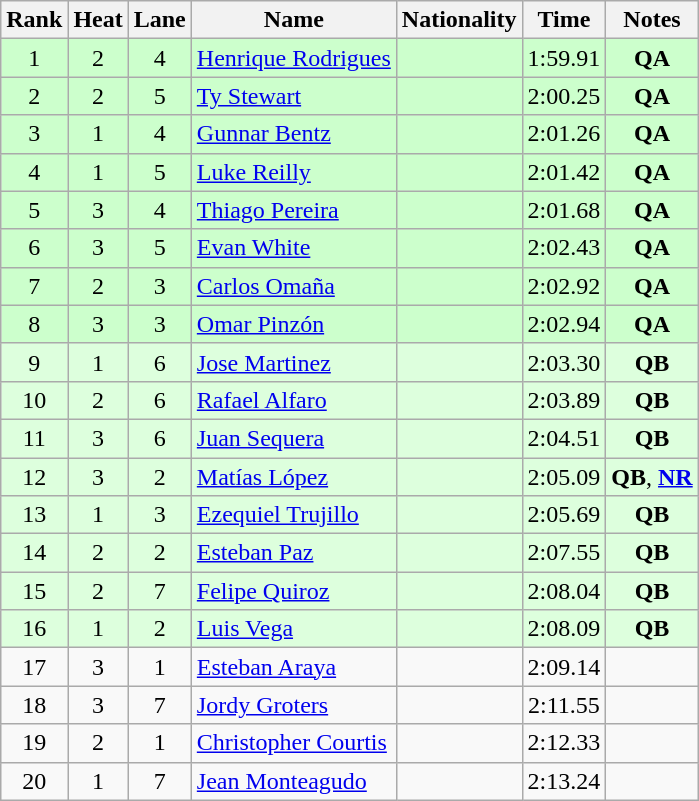<table class="wikitable sortable" style="text-align:center">
<tr>
<th>Rank</th>
<th>Heat</th>
<th>Lane</th>
<th>Name</th>
<th>Nationality</th>
<th>Time</th>
<th>Notes</th>
</tr>
<tr bgcolor=ccffcc>
<td>1</td>
<td>2</td>
<td>4</td>
<td align=left><a href='#'>Henrique Rodrigues</a></td>
<td align=left></td>
<td>1:59.91</td>
<td><strong>QA</strong></td>
</tr>
<tr bgcolor=ccffcc>
<td>2</td>
<td>2</td>
<td>5</td>
<td align=left><a href='#'>Ty Stewart</a></td>
<td align=left></td>
<td>2:00.25</td>
<td><strong>QA</strong></td>
</tr>
<tr bgcolor=ccffcc>
<td>3</td>
<td>1</td>
<td>4</td>
<td align=left><a href='#'>Gunnar Bentz</a></td>
<td align=left></td>
<td>2:01.26</td>
<td><strong>QA</strong></td>
</tr>
<tr bgcolor=ccffcc>
<td>4</td>
<td>1</td>
<td>5</td>
<td align=left><a href='#'>Luke Reilly</a></td>
<td align=left></td>
<td>2:01.42</td>
<td><strong>QA</strong></td>
</tr>
<tr bgcolor=ccffcc>
<td>5</td>
<td>3</td>
<td>4</td>
<td align=left><a href='#'>Thiago Pereira</a></td>
<td align=left></td>
<td>2:01.68</td>
<td><strong>QA</strong></td>
</tr>
<tr bgcolor=ccffcc>
<td>6</td>
<td>3</td>
<td>5</td>
<td align=left><a href='#'>Evan White</a></td>
<td align=left></td>
<td>2:02.43</td>
<td><strong>QA</strong></td>
</tr>
<tr bgcolor=ccffcc>
<td>7</td>
<td>2</td>
<td>3</td>
<td align=left><a href='#'>Carlos Omaña</a></td>
<td align=left></td>
<td>2:02.92</td>
<td><strong>QA</strong></td>
</tr>
<tr bgcolor=ccffcc>
<td>8</td>
<td>3</td>
<td>3</td>
<td align=left><a href='#'>Omar Pinzón</a></td>
<td align=left></td>
<td>2:02.94</td>
<td><strong>QA</strong></td>
</tr>
<tr bgcolor=ddffdd>
<td>9</td>
<td>1</td>
<td>6</td>
<td align=left><a href='#'>Jose Martinez</a></td>
<td align=left></td>
<td>2:03.30</td>
<td><strong>QB</strong></td>
</tr>
<tr bgcolor=ddffdd>
<td>10</td>
<td>2</td>
<td>6</td>
<td align=left><a href='#'>Rafael Alfaro</a></td>
<td align=left></td>
<td>2:03.89</td>
<td><strong>QB</strong></td>
</tr>
<tr bgcolor=ddffdd>
<td>11</td>
<td>3</td>
<td>6</td>
<td align=left><a href='#'>Juan Sequera</a></td>
<td align=left></td>
<td>2:04.51</td>
<td><strong>QB</strong></td>
</tr>
<tr bgcolor=ddffdd>
<td>12</td>
<td>3</td>
<td>2</td>
<td align=left><a href='#'>Matías López</a></td>
<td align=left></td>
<td>2:05.09</td>
<td><strong>QB</strong>, <strong><a href='#'>NR</a></strong></td>
</tr>
<tr bgcolor=ddffdd>
<td>13</td>
<td>1</td>
<td>3</td>
<td align=left><a href='#'>Ezequiel Trujillo</a></td>
<td align=left></td>
<td>2:05.69</td>
<td><strong>QB</strong></td>
</tr>
<tr bgcolor=ddffdd>
<td>14</td>
<td>2</td>
<td>2</td>
<td align=left><a href='#'>Esteban Paz</a></td>
<td align=left></td>
<td>2:07.55</td>
<td><strong>QB</strong></td>
</tr>
<tr bgcolor=ddffdd>
<td>15</td>
<td>2</td>
<td>7</td>
<td align=left><a href='#'>Felipe Quiroz</a></td>
<td align=left></td>
<td>2:08.04</td>
<td><strong>QB</strong></td>
</tr>
<tr bgcolor=ddffdd>
<td>16</td>
<td>1</td>
<td>2</td>
<td align=left><a href='#'>Luis Vega</a></td>
<td align=left></td>
<td>2:08.09</td>
<td><strong>QB</strong></td>
</tr>
<tr>
<td>17</td>
<td>3</td>
<td>1</td>
<td align=left><a href='#'>Esteban Araya</a></td>
<td align=left></td>
<td>2:09.14</td>
<td></td>
</tr>
<tr>
<td>18</td>
<td>3</td>
<td>7</td>
<td align=left><a href='#'>Jordy Groters</a></td>
<td align=left></td>
<td>2:11.55</td>
<td></td>
</tr>
<tr>
<td>19</td>
<td>2</td>
<td>1</td>
<td align=left><a href='#'>Christopher Courtis</a></td>
<td align=left></td>
<td>2:12.33</td>
<td></td>
</tr>
<tr>
<td>20</td>
<td>1</td>
<td>7</td>
<td align=left><a href='#'>Jean Monteagudo</a></td>
<td align=left></td>
<td>2:13.24</td>
<td></td>
</tr>
</table>
